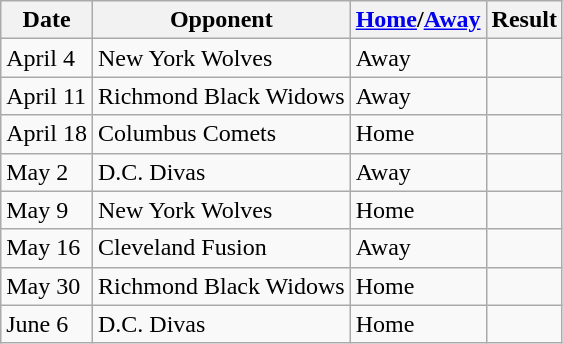<table class="wikitable">
<tr>
<th>Date</th>
<th>Opponent</th>
<th><a href='#'>Home</a>/<a href='#'>Away</a></th>
<th>Result</th>
</tr>
<tr>
<td>April 4</td>
<td>New York Wolves</td>
<td>Away</td>
<td></td>
</tr>
<tr>
<td>April 11</td>
<td>Richmond Black Widows</td>
<td>Away</td>
<td></td>
</tr>
<tr>
<td>April 18</td>
<td>Columbus Comets</td>
<td>Home</td>
<td></td>
</tr>
<tr>
<td>May 2</td>
<td>D.C. Divas</td>
<td>Away</td>
<td></td>
</tr>
<tr>
<td>May 9</td>
<td>New York Wolves</td>
<td>Home</td>
<td></td>
</tr>
<tr>
<td>May 16</td>
<td>Cleveland Fusion</td>
<td>Away</td>
<td></td>
</tr>
<tr>
<td>May 30</td>
<td>Richmond Black Widows</td>
<td>Home</td>
<td></td>
</tr>
<tr>
<td>June 6</td>
<td>D.C. Divas</td>
<td>Home</td>
<td></td>
</tr>
</table>
